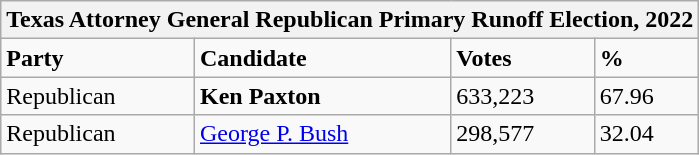<table class="wikitable">
<tr>
<th colspan="4">Texas Attorney General Republican Primary Runoff Election, 2022</th>
</tr>
<tr>
<td><strong>Party</strong></td>
<td><strong>Candidate</strong></td>
<td><strong>Votes</strong></td>
<td><strong>%</strong></td>
</tr>
<tr>
<td>Republican</td>
<td><strong>Ken Paxton</strong></td>
<td>633,223</td>
<td>67.96</td>
</tr>
<tr>
<td>Republican</td>
<td><a href='#'>George P. Bush</a></td>
<td>298,577</td>
<td>32.04</td>
</tr>
</table>
